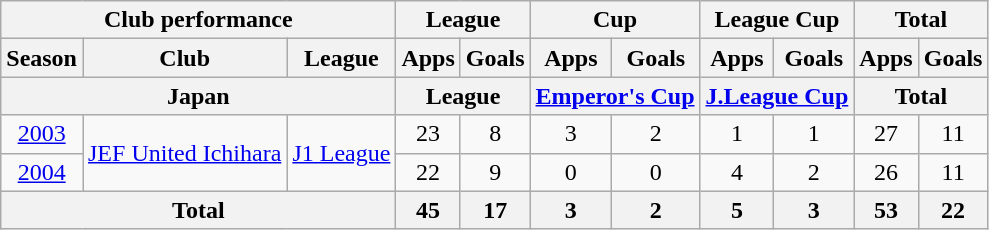<table class="wikitable" style="text-align:center;">
<tr>
<th colspan=3>Club performance</th>
<th colspan=2>League</th>
<th colspan=2>Cup</th>
<th colspan=2>League Cup</th>
<th colspan=2>Total</th>
</tr>
<tr>
<th>Season</th>
<th>Club</th>
<th>League</th>
<th>Apps</th>
<th>Goals</th>
<th>Apps</th>
<th>Goals</th>
<th>Apps</th>
<th>Goals</th>
<th>Apps</th>
<th>Goals</th>
</tr>
<tr>
<th colspan=3>Japan</th>
<th colspan=2>League</th>
<th colspan=2><a href='#'>Emperor's Cup</a></th>
<th colspan=2><a href='#'>J.League Cup</a></th>
<th colspan=2>Total</th>
</tr>
<tr>
<td><a href='#'>2003</a></td>
<td rowspan="2"><a href='#'>JEF United Ichihara</a></td>
<td rowspan="2"><a href='#'>J1 League</a></td>
<td>23</td>
<td>8</td>
<td>3</td>
<td>2</td>
<td>1</td>
<td>1</td>
<td>27</td>
<td>11</td>
</tr>
<tr>
<td><a href='#'>2004</a></td>
<td>22</td>
<td>9</td>
<td>0</td>
<td>0</td>
<td>4</td>
<td>2</td>
<td>26</td>
<td>11</td>
</tr>
<tr>
<th colspan=3>Total</th>
<th>45</th>
<th>17</th>
<th>3</th>
<th>2</th>
<th>5</th>
<th>3</th>
<th>53</th>
<th>22</th>
</tr>
</table>
